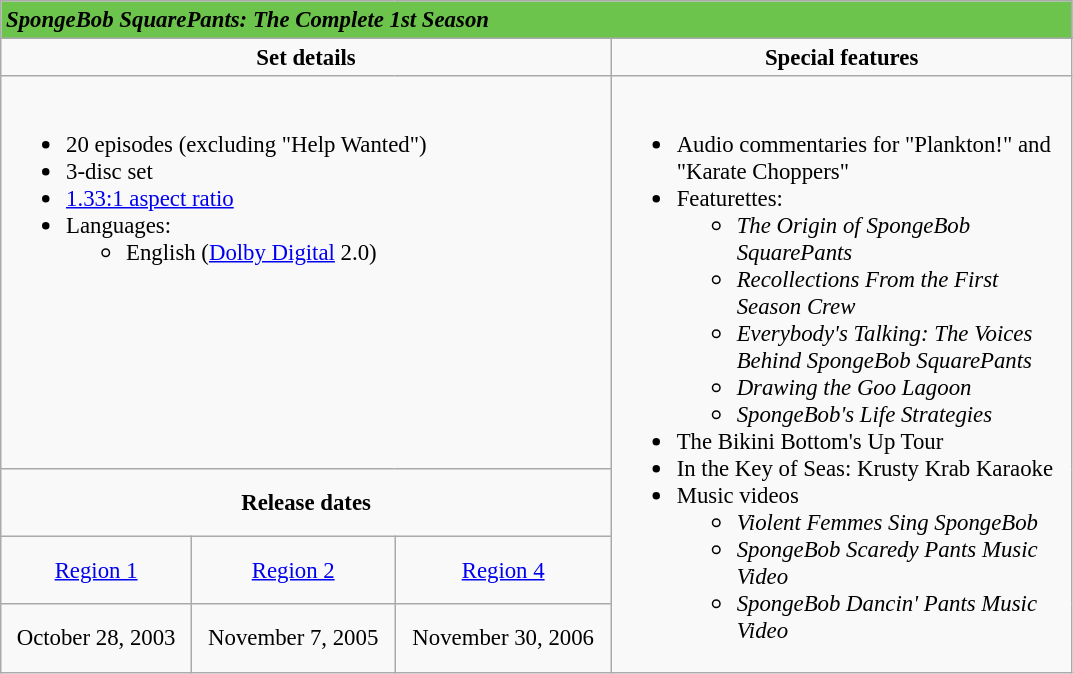<table class="wikitable" style="font-size: 95%;">
<tr style="background:#6DC44C; color:#000;">
<td colspan="4"><strong><em>SpongeBob SquarePants: The Complete 1st Season</em></strong></td>
</tr>
<tr valign="top">
<td style="text-align:center; width:400px;" colspan="3"><strong>Set details</strong></td>
<td style="width:300px; text-align:center;"><strong>Special features</strong></td>
</tr>
<tr valign="top">
<td colspan="3" style="text-align:left; width:400px;"><br><ul><li>20 episodes (excluding "Help Wanted")</li><li>3-disc set</li><li><a href='#'>1.33:1 aspect ratio</a></li><li>Languages:<ul><li>English (<a href='#'>Dolby Digital</a> 2.0)</li></ul></li></ul></td>
<td rowspan="4" style="text-align:left; width:300px;"><br><ul><li>Audio commentaries for "Plankton!" and "Karate Choppers"</li><li>Featurettes:<ul><li><em>The Origin of SpongeBob SquarePants</em></li><li><em>Recollections From the First Season Crew</em></li><li><em>Everybody's Talking: The Voices Behind SpongeBob SquarePants</em></li><li><em>Drawing the Goo Lagoon</em></li><li><em>SpongeBob's Life Strategies</em></li></ul></li><li>The Bikini Bottom's Up Tour</li><li>In the Key of Seas: Krusty Krab Karaoke</li><li>Music videos<ul><li><em>Violent Femmes Sing SpongeBob</em></li><li><em>SpongeBob Scaredy Pants Music Video</em></li><li><em>SpongeBob Dancin' Pants Music Video</em></li></ul></li></ul></td>
</tr>
<tr>
<td colspan="3" style="text-align:center;"><strong>Release dates</strong></td>
</tr>
<tr>
<td style="text-align:center;"><a href='#'>Region 1</a></td>
<td style="text-align:center;"><a href='#'>Region 2</a></td>
<td style="text-align:center;"><a href='#'>Region 4</a></td>
</tr>
<tr style="text-align:center;">
<td>October 28, 2003</td>
<td>November 7, 2005</td>
<td>November 30, 2006</td>
</tr>
</table>
